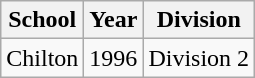<table class="wikitable">
<tr>
<th>School</th>
<th>Year</th>
<th>Division</th>
</tr>
<tr>
<td>Chilton</td>
<td>1996</td>
<td>Division 2</td>
</tr>
</table>
